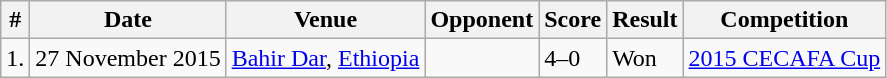<table class="wikitable">
<tr>
<th>#</th>
<th>Date</th>
<th>Venue</th>
<th>Opponent</th>
<th>Score</th>
<th>Result</th>
<th>Competition</th>
</tr>
<tr>
<td>1.</td>
<td>27 November 2015</td>
<td><a href='#'>Bahir Dar</a>, <a href='#'>Ethiopia</a></td>
<td></td>
<td>4–0</td>
<td>Won</td>
<td><a href='#'>2015 CECAFA Cup</a></td>
</tr>
</table>
